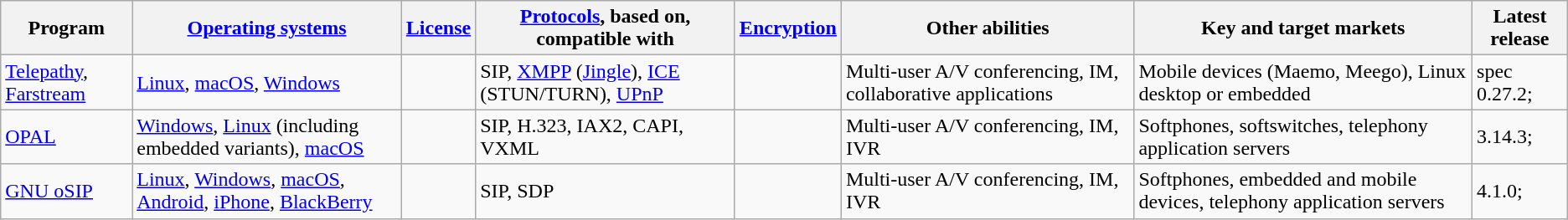<table class="wikitable sortable sort-under">
<tr>
<th>Program</th>
<th><a href='#'>Operating systems</a></th>
<th><a href='#'>License</a></th>
<th><a href='#'>Protocols</a>, based on, compatible with</th>
<th><a href='#'>Encryption</a></th>
<th>Other abilities</th>
<th>Key and target markets</th>
<th>Latest release</th>
</tr>
<tr>
<td><a href='#'>Telepathy</a>, <a href='#'>Farstream</a></td>
<td><a href='#'>Linux</a>, <a href='#'>macOS</a>, <a href='#'>Windows</a></td>
<td></td>
<td>SIP, <a href='#'>XMPP</a> (<a href='#'>Jingle</a>), <a href='#'>ICE</a> (STUN/TURN), <a href='#'>UPnP</a></td>
<td></td>
<td>Multi-user A/V conferencing, IM, collaborative applications</td>
<td>Mobile devices (Maemo, Meego), Linux desktop or embedded</td>
<td>spec 0.27.2; </td>
</tr>
<tr>
<td><a href='#'>OPAL</a></td>
<td><a href='#'>Windows</a>, <a href='#'>Linux</a> (including embedded variants), <a href='#'>macOS</a></td>
<td></td>
<td>SIP, H.323, IAX2, CAPI, VXML</td>
<td></td>
<td>Multi-user A/V conferencing, IM, IVR</td>
<td>Softphones, softswitches, telephony application servers</td>
<td>3.14.3; </td>
</tr>
<tr>
<td><a href='#'>GNU oSIP</a></td>
<td><a href='#'>Linux</a>, <a href='#'>Windows</a>, <a href='#'>macOS</a>, <a href='#'>Android</a>, <a href='#'>iPhone</a>, <a href='#'>BlackBerry</a></td>
<td></td>
<td>SIP, SDP</td>
<td></td>
<td>Multi-user A/V conferencing, IM, IVR</td>
<td>Softphones, embedded and mobile devices, telephony application servers</td>
<td>4.1.0; </td>
</tr>
</table>
